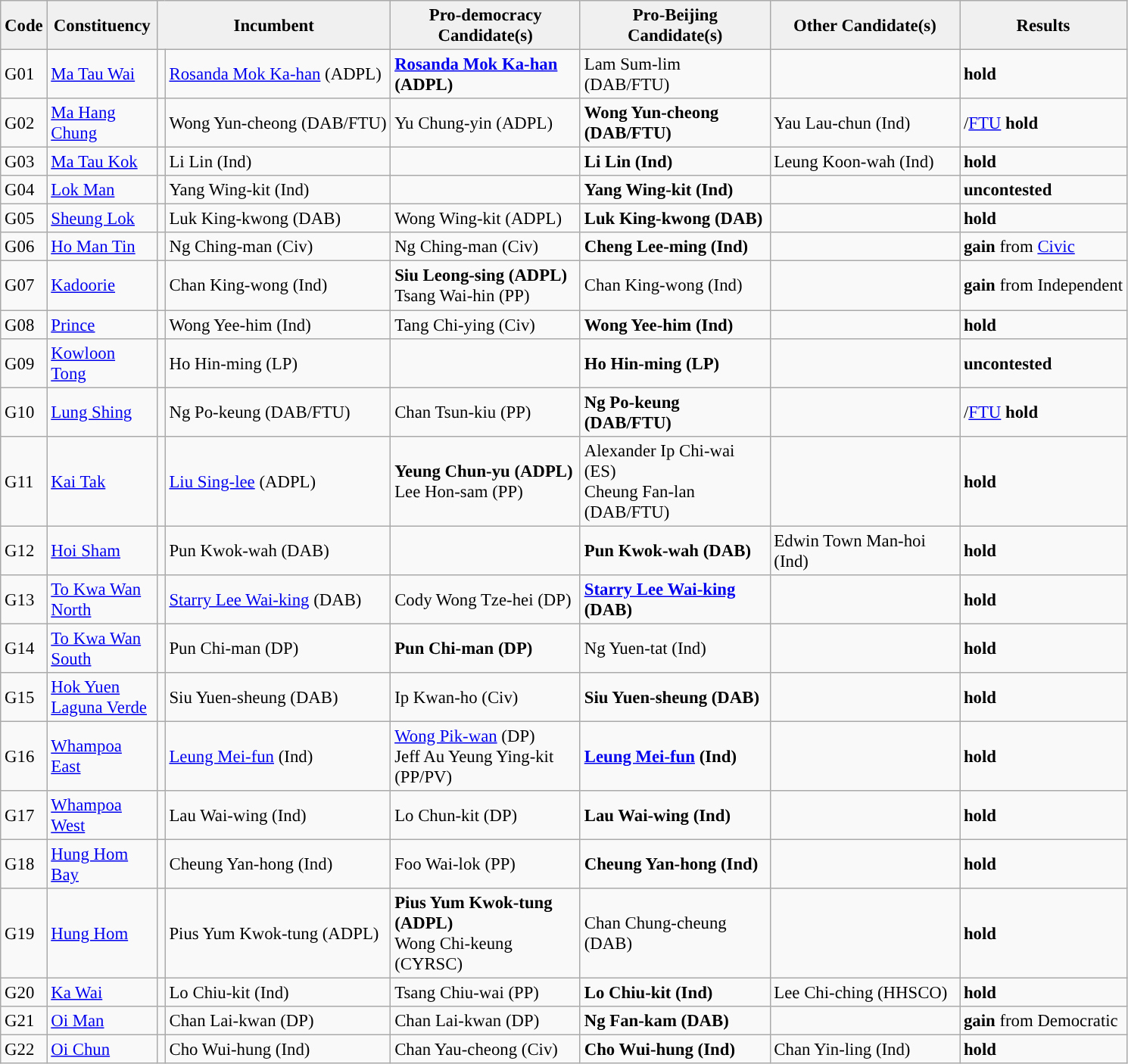<table class="wikitable" style="font-size: 95%;">
<tr>
<th align="center" style="background:#f0f0f0;" width="20px">Code</th>
<th align="center" style="background:#f0f0f0;" width="90px">Constituency</th>
<th align="center" style="background:#f0f0f0;" width="120px" colspan=2>Incumbent</th>
<th align="center" style="background:#f0f0f0;" width="160px">Pro-democracy Candidate(s)</th>
<th align="center" style="background:#f0f0f0;" width="160px">Pro-Beijing Candidate(s)</th>
<th align="center" style="background:#f0f0f0;" width="160px">Other Candidate(s)</th>
<th align="center" style="background:#f0f0f0;" width="100px" colspan="2">Results</th>
</tr>
<tr>
<td>G01</td>
<td><a href='#'>Ma Tau Wai</a></td>
<td></td>
<td><a href='#'>Rosanda Mok Ka-han</a> (ADPL)</td>
<td><strong><a href='#'>Rosanda Mok Ka-han</a> (ADPL)</strong></td>
<td>Lam Sum-lim (DAB/FTU)</td>
<td></td>
<td> <strong>hold</strong></td>
</tr>
<tr>
<td>G02</td>
<td><a href='#'>Ma Hang Chung</a></td>
<td></td>
<td>Wong Yun-cheong (DAB/FTU)</td>
<td>Yu Chung-yin (ADPL)</td>
<td><strong>Wong Yun-cheong (DAB/FTU)</strong></td>
<td>Yau Lau-chun (Ind)</td>
<td>/<a href='#'>FTU</a> <strong>hold</strong></td>
</tr>
<tr>
<td>G03</td>
<td><a href='#'>Ma Tau Kok</a></td>
<td></td>
<td>Li Lin (Ind)</td>
<td></td>
<td><strong> Li Lin (Ind)</strong></td>
<td>Leung Koon-wah (Ind)</td>
<td> <strong>hold</strong></td>
</tr>
<tr>
<td>G04</td>
<td><a href='#'>Lok Man</a></td>
<td></td>
<td>Yang Wing-kit (Ind)</td>
<td></td>
<td><strong> Yang Wing-kit (Ind)</strong></td>
<td></td>
<td> <strong>uncontested</strong></td>
</tr>
<tr>
<td>G05</td>
<td><a href='#'>Sheung Lok</a></td>
<td></td>
<td>Luk King-kwong (DAB)</td>
<td>Wong Wing-kit (ADPL)</td>
<td><strong>Luk King-kwong (DAB)</strong></td>
<td></td>
<td> <strong>hold</strong></td>
</tr>
<tr>
<td>G06</td>
<td><a href='#'>Ho Man Tin</a></td>
<td></td>
<td>Ng Ching-man (Civ)</td>
<td>Ng Ching-man (Civ)</td>
<td><strong>Cheng Lee-ming (Ind)</strong></td>
<td></td>
<td> <strong>gain</strong> from <a href='#'>Civic</a></td>
</tr>
<tr>
<td>G07</td>
<td><a href='#'>Kadoorie</a></td>
<td></td>
<td>Chan King-wong (Ind)</td>
<td><strong>Siu Leong-sing (ADPL)</strong> <br> Tsang Wai-hin (PP)</td>
<td>Chan King-wong (Ind)</td>
<td></td>
<td> <strong>gain</strong> from Independent</td>
</tr>
<tr>
<td>G08</td>
<td><a href='#'>Prince</a></td>
<td></td>
<td>Wong Yee-him (Ind)</td>
<td>Tang Chi-ying (Civ)</td>
<td><strong>Wong Yee-him (Ind)</strong></td>
<td></td>
<td> <strong>hold</strong></td>
</tr>
<tr>
<td>G09</td>
<td><a href='#'>Kowloon Tong</a></td>
<td></td>
<td>Ho Hin-ming (LP)</td>
<td></td>
<td><strong>Ho Hin-ming (LP)</strong></td>
<td></td>
<td> <strong>uncontested</strong></td>
</tr>
<tr>
<td>G10</td>
<td><a href='#'>Lung Shing</a></td>
<td></td>
<td>Ng Po-keung (DAB/FTU)</td>
<td>Chan Tsun-kiu (PP)</td>
<td><strong>Ng Po-keung (DAB/FTU)</strong></td>
<td></td>
<td>/<a href='#'>FTU</a> <strong>hold</strong></td>
</tr>
<tr>
<td>G11</td>
<td><a href='#'>Kai Tak</a></td>
<td></td>
<td><a href='#'>Liu Sing-lee</a> (ADPL)</td>
<td><strong>Yeung Chun-yu (ADPL)</strong><br>Lee Hon-sam (PP)</td>
<td>Alexander Ip Chi-wai (ES)<br>Cheung Fan-lan (DAB/FTU)</td>
<td></td>
<td> <strong>hold</strong></td>
</tr>
<tr>
<td>G12</td>
<td><a href='#'>Hoi Sham</a></td>
<td></td>
<td>Pun Kwok-wah (DAB)</td>
<td></td>
<td><strong> Pun Kwok-wah (DAB)</strong></td>
<td>Edwin Town Man-hoi (Ind)</td>
<td> <strong>hold</strong></td>
</tr>
<tr>
<td>G13</td>
<td><a href='#'>To Kwa Wan North</a></td>
<td></td>
<td><a href='#'>Starry Lee Wai-king</a> (DAB)</td>
<td>Cody Wong Tze-hei (DP)</td>
<td><strong><a href='#'>Starry Lee Wai-king</a> (DAB)</strong></td>
<td></td>
<td> <strong>hold</strong></td>
</tr>
<tr>
<td>G14</td>
<td><a href='#'>To Kwa Wan South</a></td>
<td></td>
<td>Pun Chi-man (DP)</td>
<td><strong>Pun Chi-man (DP)</strong></td>
<td>Ng Yuen-tat (Ind)</td>
<td></td>
<td> <strong>hold</strong></td>
</tr>
<tr>
<td>G15</td>
<td><a href='#'>Hok Yuen Laguna Verde</a></td>
<td></td>
<td>Siu Yuen-sheung (DAB)</td>
<td>Ip Kwan-ho (Civ)</td>
<td><strong>Siu Yuen-sheung (DAB)</strong></td>
<td></td>
<td> <strong>hold</strong></td>
</tr>
<tr>
<td>G16</td>
<td><a href='#'>Whampoa East</a></td>
<td></td>
<td><a href='#'>Leung Mei-fun</a> (Ind)</td>
<td><a href='#'>Wong Pik-wan</a> (DP)<br> Jeff Au Yeung Ying-kit (PP/PV)</td>
<td><strong><a href='#'>Leung Mei-fun</a> (Ind)</strong></td>
<td></td>
<td> <strong>hold</strong></td>
</tr>
<tr>
<td>G17</td>
<td><a href='#'>Whampoa West</a></td>
<td></td>
<td>Lau Wai-wing (Ind)</td>
<td>Lo Chun-kit (DP)</td>
<td><strong>Lau Wai-wing (Ind)</strong></td>
<td></td>
<td> <strong>hold</strong></td>
</tr>
<tr>
<td>G18</td>
<td><a href='#'>Hung Hom Bay</a></td>
<td></td>
<td>Cheung Yan-hong (Ind)</td>
<td>Foo Wai-lok (PP)</td>
<td><strong>Cheung Yan-hong (Ind)</strong></td>
<td></td>
<td> <strong>hold</strong></td>
</tr>
<tr>
<td>G19</td>
<td><a href='#'>Hung Hom</a></td>
<td></td>
<td>Pius Yum Kwok-tung (ADPL)</td>
<td><strong>Pius Yum Kwok-tung (ADPL)</strong> <br> Wong Chi-keung (CYRSC)</td>
<td>Chan Chung-cheung (DAB)</td>
<td></td>
<td> <strong>hold</strong></td>
</tr>
<tr>
<td>G20</td>
<td><a href='#'>Ka Wai</a></td>
<td></td>
<td>Lo Chiu-kit (Ind)</td>
<td>Tsang Chiu-wai (PP)</td>
<td><strong>Lo Chiu-kit (Ind)</strong></td>
<td>Lee Chi-ching (HHSCO)</td>
<td> <strong>hold</strong></td>
</tr>
<tr>
<td>G21</td>
<td><a href='#'>Oi Man</a></td>
<td></td>
<td>Chan Lai-kwan (DP)</td>
<td>Chan Lai-kwan (DP)</td>
<td><strong>Ng Fan-kam (DAB)</strong></td>
<td></td>
<td> <strong>gain</strong> from Democratic</td>
</tr>
<tr>
<td>G22</td>
<td><a href='#'>Oi Chun</a></td>
<td></td>
<td>Cho Wui-hung (Ind)</td>
<td>Chan Yau-cheong (Civ)</td>
<td><strong>Cho Wui-hung (Ind)</strong></td>
<td>Chan Yin-ling (Ind)</td>
<td> <strong>hold</strong></td>
</tr>
</table>
